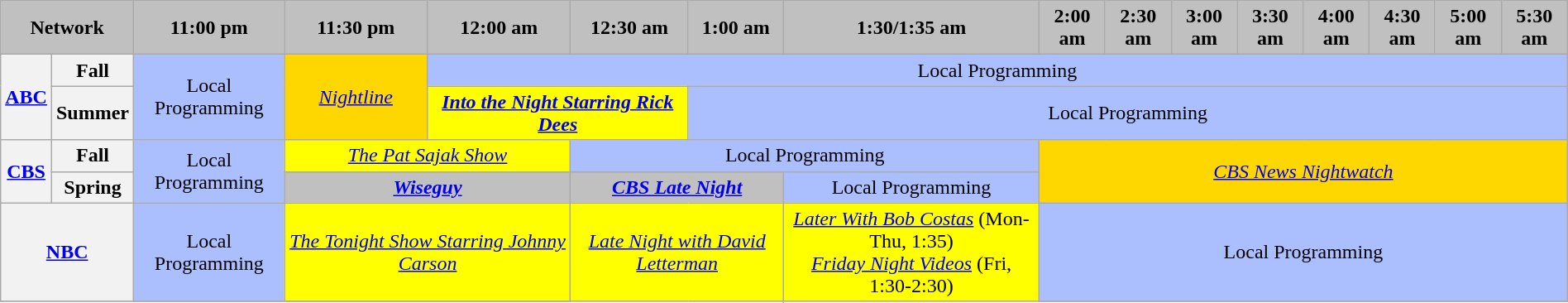<table class="wikitable" style="width:100%;margin-right:0;text-align:center">
<tr>
<th colspan="2" style="background-color:#C0C0C0;text-align:center">Network</th>
<th style="background-color:#C0C0C0;text-align:center">11:00 pm</th>
<th style="background-color:#C0C0C0;text-align:center">11:30 pm</th>
<th style="background-color:#C0C0C0;text-align:center">12:00 am</th>
<th style="background-color:#C0C0C0;text-align:center">12:30 am</th>
<th style="background-color:#C0C0C0;text-align:center">1:00 am</th>
<th style="background-color:#C0C0C0;text-align:center">1:30/1:35 am</th>
<th style="background-color:#C0C0C0;text-align:center">2:00 am</th>
<th style="background-color:#C0C0C0;text-align:center">2:30 am</th>
<th style="background-color:#C0C0C0;text-align:center">3:00 am</th>
<th style="background-color:#C0C0C0;text-align:center">3:30 am</th>
<th style="background-color:#C0C0C0;text-align:center">4:00 am</th>
<th style="background-color:#C0C0C0;text-align:center">4:30 am</th>
<th style="background-color:#C0C0C0;text-align:center">5:00 am</th>
<th style="background-color:#C0C0C0;text-align:center">5:30 am</th>
</tr>
<tr>
<th colspan="1" rowspan="2"><a href='#'>ABC</a></th>
<th>Fall</th>
<td colspan="1" rowspan="2"  style="background:#abbfff">Local Programming</td>
<td colspan="1" rowspan="2"  style="background:gold"><em><a href='#'>Nightline</a></em></td>
<td colspan="12"  style="background:#abbfff">Local Programming</td>
</tr>
<tr>
<th>Summer</th>
<td colspan="2" style="background:yellow"><strong><em><a href='#'>Into the Night Starring Rick Dees</a></em></strong></td>
<td colspan="10"  style="background:#abbfff">Local Programming</td>
</tr>
<tr>
<th colspan="1" rowspan="2"><a href='#'>CBS</a></th>
<th>Fall</th>
<td colspan="1" rowspan="2" style="background:#abbfff">Local Programming</td>
<td colspan="2" style="background:yellow"><em><a href='#'>The Pat Sajak Show</a></em></td>
<td colspan="3" style="background:#abbfff">Local Programming</td>
<td colspan="8" rowspan="2" style="background:gold"><em><a href='#'>CBS News Nightwatch</a></em></td>
</tr>
<tr>
<th>Spring</th>
<td colspan="2" style="background:#C0C0C0"><strong><em><a href='#'>Wiseguy</a></em></strong></td>
<td colspan="2" style="background:#C0C0C0"><strong><em><a href='#'>CBS Late Night</a></em></strong></td>
<td colspan="1" style="background:#abbfff">Local Programming</td>
</tr>
<tr>
<th colspan="2"><a href='#'>NBC</a></th>
<td colspan="1" style="background:#abbfff">Local Programming</td>
<td colspan="2" style="background:yellow"><em><a href='#'>The Tonight Show Starring Johnny Carson</a></em></td>
<td colspan="2" rowspan="3" style="background:yellow"><em><a href='#'>Late Night with David Letterman</a></em></td>
<td colspan="1" rowspan="3" style="background:yellow"><em><a href='#'>Later With Bob Costas</a></em> (Mon-Thu, 1:35) <br> <em><a href='#'>Friday Night Videos</a></em> (Fri, 1:30-2:30)</td>
<td colspan="8" style="background:#abbfff">Local Programming</td>
</tr>
<tr>
</tr>
</table>
